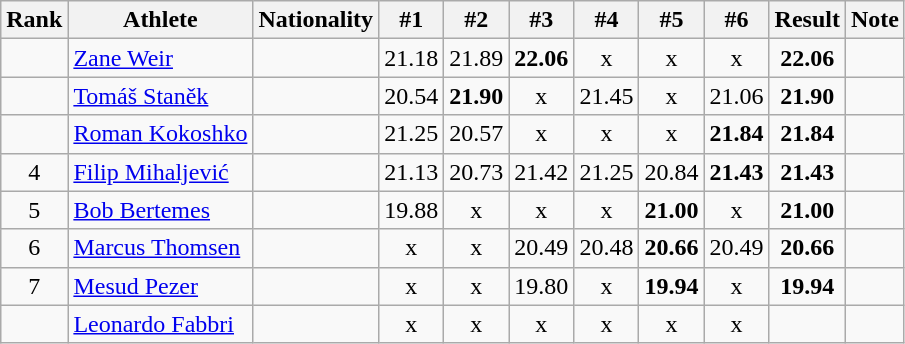<table class="wikitable sortable" style="text-align:center">
<tr>
<th>Rank</th>
<th>Athlete</th>
<th>Nationality</th>
<th>#1</th>
<th>#2</th>
<th>#3</th>
<th>#4</th>
<th>#5</th>
<th>#6</th>
<th>Result</th>
<th>Note</th>
</tr>
<tr>
<td></td>
<td align="left"><a href='#'>Zane Weir</a></td>
<td align="left"></td>
<td>21.18</td>
<td>21.89</td>
<td><strong>22.06</strong></td>
<td>x</td>
<td>x</td>
<td>x</td>
<td><strong>22.06</strong></td>
<td> </td>
</tr>
<tr>
<td></td>
<td align="left"><a href='#'>Tomáš Staněk</a></td>
<td align="left"></td>
<td>20.54</td>
<td><strong>21.90</strong></td>
<td>x</td>
<td>21.45</td>
<td>x</td>
<td>21.06</td>
<td><strong>21.90</strong></td>
<td></td>
</tr>
<tr>
<td></td>
<td align="left"><a href='#'>Roman Kokoshko</a></td>
<td align="left"></td>
<td>21.25</td>
<td>20.57</td>
<td>x</td>
<td>x</td>
<td>x</td>
<td><strong>21.84</strong></td>
<td><strong>21.84</strong></td>
<td></td>
</tr>
<tr>
<td>4</td>
<td align="left"><a href='#'>Filip Mihaljević</a></td>
<td align="left"></td>
<td>21.13</td>
<td>20.73</td>
<td>21.42</td>
<td>21.25</td>
<td>20.84</td>
<td><strong>21.43</strong></td>
<td><strong>21.43</strong></td>
<td></td>
</tr>
<tr>
<td>5</td>
<td align="left"><a href='#'>Bob Bertemes</a></td>
<td align=left></td>
<td>19.88</td>
<td>x</td>
<td>x</td>
<td>x</td>
<td><strong>21.00</strong></td>
<td>x</td>
<td><strong>21.00</strong></td>
<td></td>
</tr>
<tr>
<td>6</td>
<td align="left"><a href='#'>Marcus Thomsen</a></td>
<td align="left"></td>
<td>x</td>
<td>x</td>
<td>20.49</td>
<td>20.48</td>
<td><strong>20.66</strong></td>
<td>20.49</td>
<td><strong>20.66</strong></td>
<td></td>
</tr>
<tr>
<td>7</td>
<td align="left"><a href='#'>Mesud Pezer</a></td>
<td align="left"></td>
<td>x</td>
<td>x</td>
<td>19.80</td>
<td>x</td>
<td><strong>19.94</strong></td>
<td>x</td>
<td><strong>19.94</strong></td>
<td></td>
</tr>
<tr>
<td></td>
<td align="left"><a href='#'>Leonardo Fabbri</a></td>
<td align="left"></td>
<td>x</td>
<td>x</td>
<td>x</td>
<td>x</td>
<td>x</td>
<td>x</td>
<td><strong></strong></td>
<td></td>
</tr>
</table>
